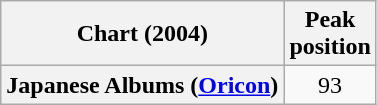<table class="wikitable plainrowheaders">
<tr>
<th>Chart (2004)</th>
<th>Peak<br>position</th>
</tr>
<tr>
<th scope="row">Japanese Albums (<a href='#'>Oricon</a>)</th>
<td style="text-align:center;">93</td>
</tr>
</table>
